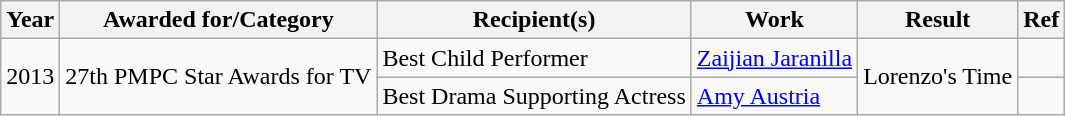<table class="wikitable sortable">
<tr>
<th>Year</th>
<th>Awarded for/Category</th>
<th>Recipient(s)</th>
<th>Work</th>
<th>Result</th>
<th>Ref</th>
</tr>
<tr>
<td rowspan=2>2013</td>
<td rowspan=2>27th PMPC Star Awards for TV</td>
<td>Best Child Performer</td>
<td><a href='#'>Zaijian Jaranilla</a></td>
<td rowspan=2>Lorenzo's Time</td>
<td></td>
</tr>
<tr>
<td>Best Drama Supporting Actress</td>
<td><a href='#'>Amy Austria</a></td>
<td></td>
</tr>
</table>
